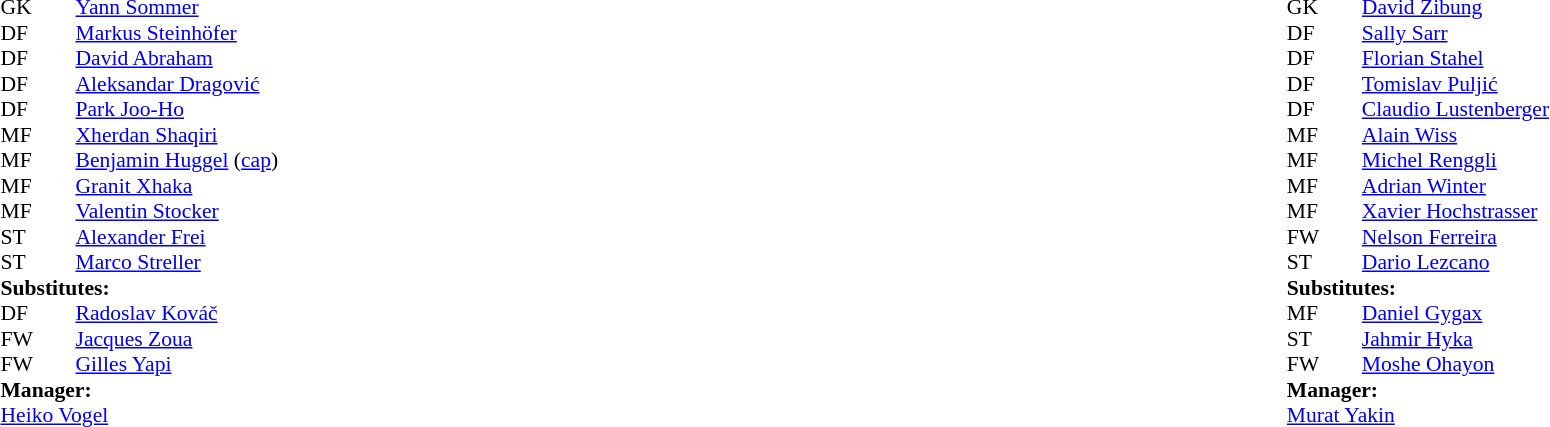<table width="100%">
<tr>
<td valign="top" width="40%"><br><table style="font-size: 90%" cellspacing="0" cellpadding="0">
<tr>
<th width="25"></th>
<th width="25"></th>
</tr>
<tr>
<td>GK</td>
<td></td>
<td> <a href='#'>Yann Sommer</a></td>
<td></td>
<td></td>
</tr>
<tr>
<td>DF</td>
<td></td>
<td> <a href='#'>Markus Steinhöfer</a></td>
<td></td>
<td></td>
</tr>
<tr>
<td>DF</td>
<td></td>
<td> <a href='#'>David Abraham</a></td>
<td></td>
<td></td>
</tr>
<tr>
<td>DF</td>
<td></td>
<td> <a href='#'>Aleksandar Dragović</a></td>
<td></td>
<td></td>
</tr>
<tr>
<td>DF</td>
<td></td>
<td> <a href='#'>Park Joo-Ho</a></td>
<td></td>
<td></td>
</tr>
<tr>
<td>MF</td>
<td></td>
<td> <a href='#'>Xherdan Shaqiri</a></td>
<td></td>
<td></td>
</tr>
<tr>
<td>MF</td>
<td></td>
<td> <a href='#'>Benjamin Huggel</a> (<a href='#'>cap</a>)</td>
<td></td>
<td></td>
</tr>
<tr>
<td>MF</td>
<td></td>
<td> <a href='#'>Granit Xhaka</a></td>
<td></td>
<td></td>
</tr>
<tr>
<td>MF</td>
<td></td>
<td> <a href='#'>Valentin Stocker</a></td>
<td></td>
<td></td>
</tr>
<tr>
<td>ST</td>
<td></td>
<td> <a href='#'>Alexander Frei</a></td>
<td></td>
<td></td>
</tr>
<tr>
<td>ST</td>
<td></td>
<td> <a href='#'>Marco Streller</a></td>
<td></td>
<td></td>
</tr>
<tr>
<td colspan=4><strong>Substitutes:</strong></td>
</tr>
<tr>
<td>DF</td>
<td></td>
<td> <a href='#'>Radoslav Kováč</a></td>
<td></td>
<td></td>
</tr>
<tr>
<td>FW</td>
<td></td>
<td> <a href='#'>Jacques Zoua</a></td>
<td></td>
<td></td>
</tr>
<tr>
<td>FW</td>
<td></td>
<td> <a href='#'>Gilles Yapi</a></td>
<td></td>
<td></td>
</tr>
<tr>
<td colspan=4><strong>Manager:</strong></td>
</tr>
<tr>
<td colspan="4"> <a href='#'>Heiko Vogel</a></td>
</tr>
</table>
</td>
<td valign="top"></td>
<td valign="top" width="50%"><br><table style="font-size: 90%" cellspacing="0" cellpadding="0" align=center>
<tr>
<td colspan="4"></td>
</tr>
<tr>
<th width="25"></th>
<th width="25"></th>
</tr>
<tr>
<td>GK</td>
<td></td>
<td> <a href='#'>David Zibung</a></td>
<td></td>
<td></td>
</tr>
<tr>
<td>DF</td>
<td></td>
<td> <a href='#'>Sally Sarr</a></td>
<td></td>
<td></td>
</tr>
<tr>
<td>DF</td>
<td></td>
<td> <a href='#'>Florian Stahel</a></td>
<td></td>
<td></td>
</tr>
<tr>
<td>DF</td>
<td></td>
<td> <a href='#'>Tomislav Puljić</a></td>
<td></td>
<td></td>
</tr>
<tr>
<td>DF</td>
<td></td>
<td> <a href='#'>Claudio Lustenberger</a></td>
<td></td>
<td></td>
</tr>
<tr>
<td>MF</td>
<td></td>
<td> <a href='#'>Alain Wiss</a></td>
<td></td>
<td></td>
</tr>
<tr>
<td>MF</td>
<td></td>
<td> <a href='#'>Michel Renggli</a></td>
<td></td>
<td></td>
</tr>
<tr>
<td>MF</td>
<td></td>
<td> <a href='#'>Adrian Winter</a></td>
<td></td>
<td></td>
</tr>
<tr>
<td>MF</td>
<td></td>
<td> <a href='#'>Xavier Hochstrasser</a></td>
<td></td>
<td></td>
</tr>
<tr>
<td>FW</td>
<td></td>
<td> <a href='#'>Nelson Ferreira</a></td>
<td></td>
<td></td>
</tr>
<tr>
<td>ST</td>
<td></td>
<td> <a href='#'>Dario Lezcano</a></td>
<td></td>
<td></td>
</tr>
<tr>
<td colspan=4><strong>Substitutes:</strong></td>
</tr>
<tr>
<td>MF</td>
<td></td>
<td> <a href='#'>Daniel Gygax</a></td>
<td></td>
<td></td>
</tr>
<tr>
<td>ST</td>
<td></td>
<td> <a href='#'>Jahmir Hyka</a></td>
<td></td>
<td></td>
</tr>
<tr>
<td>FW</td>
<td></td>
<td> <a href='#'>Moshe Ohayon</a></td>
<td></td>
<td></td>
</tr>
<tr>
<td colspan=4><strong>Manager:</strong></td>
</tr>
<tr>
<td colspan="4"> <a href='#'>Murat Yakin</a></td>
</tr>
</table>
</td>
</tr>
</table>
